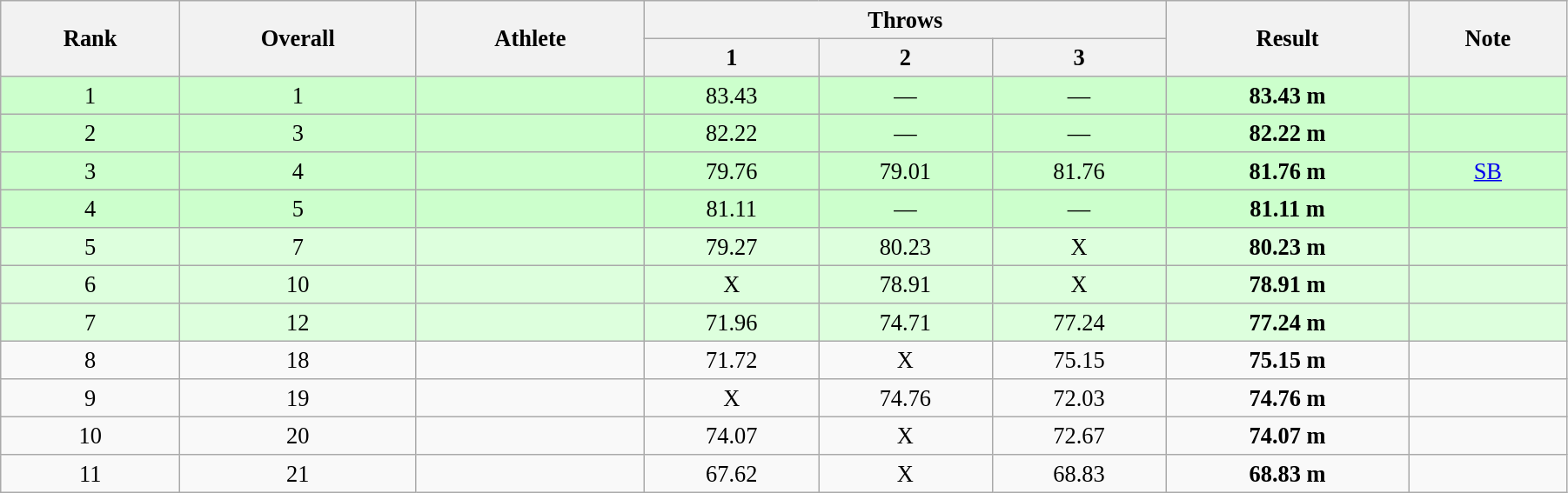<table class="wikitable" style=" text-align:center; font-size:110%;" width="95%">
<tr>
<th rowspan="2">Rank</th>
<th rowspan="2">Overall</th>
<th rowspan="2">Athlete</th>
<th colspan="3">Throws</th>
<th rowspan="2">Result</th>
<th rowspan="2">Note</th>
</tr>
<tr>
<th>1</th>
<th>2</th>
<th>3</th>
</tr>
<tr bgcolor=#CCFFCC>
<td>1</td>
<td>1</td>
<td align=left></td>
<td>83.43</td>
<td>—</td>
<td>—</td>
<td><strong>83.43 m</strong></td>
<td></td>
</tr>
<tr bgcolor=#CCFFCC>
<td>2</td>
<td>3</td>
<td align=left></td>
<td>82.22</td>
<td>—</td>
<td>—</td>
<td><strong>82.22 m</strong></td>
<td></td>
</tr>
<tr bgcolor=#CCFFCC>
<td>3</td>
<td>4</td>
<td align=left></td>
<td>79.76</td>
<td>79.01</td>
<td>81.76</td>
<td><strong>81.76 m</strong></td>
<td><a href='#'>SB</a></td>
</tr>
<tr bgcolor=#CCFFCC>
<td>4</td>
<td>5</td>
<td align=left></td>
<td>81.11</td>
<td>—</td>
<td>—</td>
<td><strong>81.11 m</strong></td>
<td></td>
</tr>
<tr bgcolor=#DDFFDD>
<td>5</td>
<td>7</td>
<td align=left></td>
<td>79.27</td>
<td>80.23</td>
<td>X</td>
<td><strong>80.23 m</strong></td>
<td></td>
</tr>
<tr bgcolor=#DDFFDD>
<td>6</td>
<td>10</td>
<td align=left></td>
<td>X</td>
<td>78.91</td>
<td>X</td>
<td><strong>78.91 m</strong></td>
<td></td>
</tr>
<tr bgcolor=#DDFFDD>
<td>7</td>
<td>12</td>
<td align=left></td>
<td>71.96</td>
<td>74.71</td>
<td>77.24</td>
<td><strong>77.24 m</strong></td>
<td></td>
</tr>
<tr>
<td>8</td>
<td>18</td>
<td align=left></td>
<td>71.72</td>
<td>X</td>
<td>75.15</td>
<td><strong>75.15 m </strong></td>
<td></td>
</tr>
<tr>
<td>9</td>
<td>19</td>
<td align=left></td>
<td>X</td>
<td>74.76</td>
<td>72.03</td>
<td><strong>74.76 m</strong></td>
<td></td>
</tr>
<tr>
<td>10</td>
<td>20</td>
<td align=left></td>
<td>74.07</td>
<td>X</td>
<td>72.67</td>
<td><strong>74.07 m</strong></td>
<td></td>
</tr>
<tr>
<td>11</td>
<td>21</td>
<td align=left></td>
<td>67.62</td>
<td>X</td>
<td>68.83</td>
<td><strong>68.83 m </strong></td>
<td></td>
</tr>
</table>
